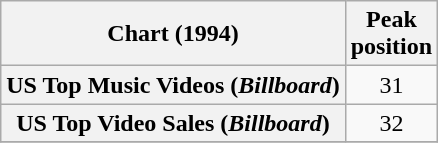<table class="wikitable sortable plainrowheaders" style="text-align:center">
<tr>
<th scope="col">Chart (1994)</th>
<th scope="col">Peak<br>position</th>
</tr>
<tr>
<th scope="row">US Top Music Videos (<em>Billboard</em>)</th>
<td>31</td>
</tr>
<tr>
<th scope="row">US Top Video Sales (<em>Billboard</em>)</th>
<td>32</td>
</tr>
<tr>
</tr>
</table>
